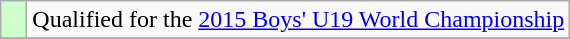<table class="wikitable" style="text-align: left;">
<tr>
<td width=10px bgcolor=#ccffcc></td>
<td>Qualified for the <a href='#'>2015 Boys' U19 World Championship</a></td>
</tr>
<tr>
</tr>
</table>
